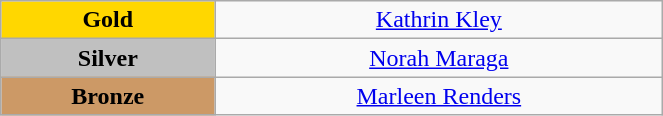<table class="wikitable" style="text-align:center; " width="35%">
<tr>
<td bgcolor="gold"><strong>Gold</strong></td>
<td><a href='#'>Kathrin Kley</a><br>  <small><em></em></small></td>
</tr>
<tr>
<td bgcolor="silver"><strong>Silver</strong></td>
<td><a href='#'>Norah Maraga</a><br>  <small><em></em></small></td>
</tr>
<tr>
<td bgcolor="CC9966"><strong>Bronze</strong></td>
<td><a href='#'>Marleen Renders</a><br>  <small><em></em></small></td>
</tr>
</table>
